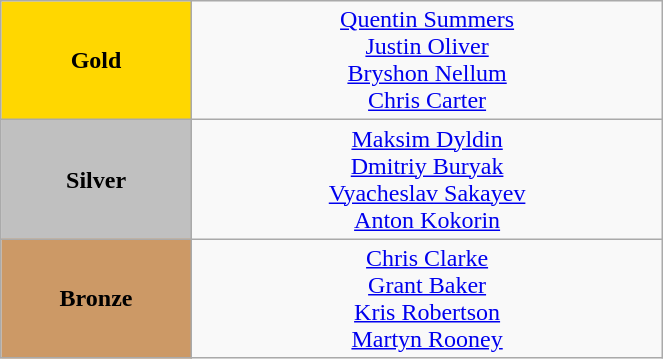<table class="wikitable" style="text-align:center; " width="35%">
<tr>
<td bgcolor="gold"><strong>Gold</strong></td>
<td><a href='#'>Quentin Summers</a><br><a href='#'>Justin Oliver</a><br><a href='#'>Bryshon Nellum</a><br><a href='#'>Chris Carter</a><br>  <small><em></em></small></td>
</tr>
<tr>
<td bgcolor="silver"><strong>Silver</strong></td>
<td><a href='#'>Maksim Dyldin</a><br><a href='#'>Dmitriy Buryak</a><br><a href='#'>Vyacheslav Sakayev</a><br><a href='#'>Anton Kokorin</a><br>  <small><em></em></small></td>
</tr>
<tr>
<td bgcolor="CC9966"><strong>Bronze</strong></td>
<td><a href='#'>Chris Clarke</a><br><a href='#'>Grant Baker</a><br><a href='#'>Kris Robertson</a><br><a href='#'>Martyn Rooney</a><br>  <small><em></em></small></td>
</tr>
</table>
